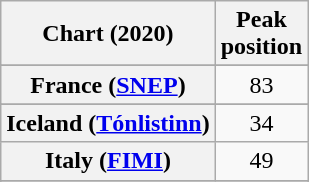<table class="wikitable sortable plainrowheaders" style="text-align:center">
<tr>
<th scope="col">Chart (2020)</th>
<th scope="col">Peak<br>position</th>
</tr>
<tr>
</tr>
<tr>
</tr>
<tr>
</tr>
<tr>
</tr>
<tr>
<th scope="row">France (<a href='#'>SNEP</a>)</th>
<td>83</td>
</tr>
<tr>
</tr>
<tr>
</tr>
<tr>
<th scope="row">Iceland (<a href='#'>Tónlistinn</a>)</th>
<td>34</td>
</tr>
<tr>
<th scope="row">Italy (<a href='#'>FIMI</a>)</th>
<td>49</td>
</tr>
<tr>
</tr>
<tr>
</tr>
<tr>
</tr>
<tr>
</tr>
<tr>
</tr>
<tr>
</tr>
<tr>
</tr>
<tr>
</tr>
</table>
